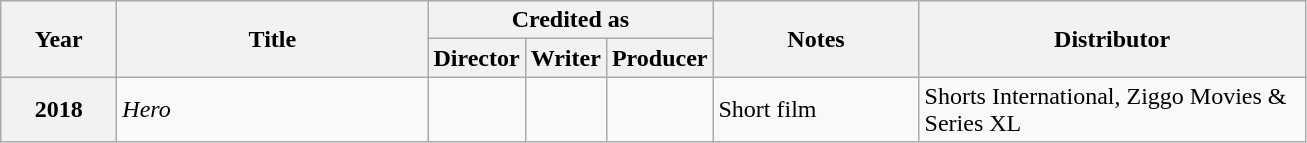<table class="wikitable sortable plainrowheaders">
<tr>
<th scope="col" rowspan="2" width="70px">Year</th>
<th rowspan="2" scope="col" width=200>Title</th>
<th colspan="3" scope="col">Credited as</th>
<th rowspan="2" scope="col" class="unsortable" width=130>Notes</th>
<th rowspan="2" scope="col" class="unsortable" width=250>Distributor</th>
</tr>
<tr>
<th>Director</th>
<th>Writer</th>
<th>Producer</th>
</tr>
<tr>
<th scope="row">2018</th>
<td><em>Hero</em></td>
<td></td>
<td></td>
<td></td>
<td>Short film</td>
<td>Shorts International, Ziggo Movies & Series XL</td>
</tr>
</table>
